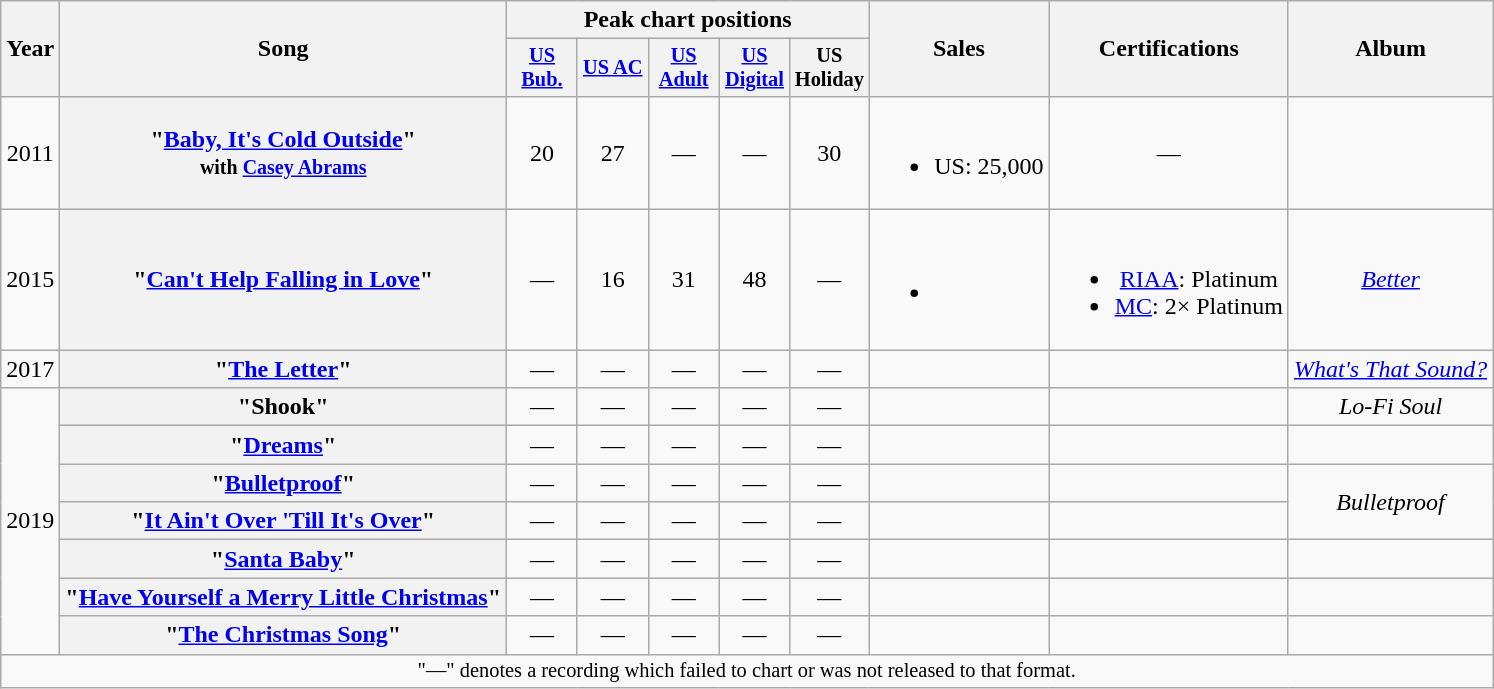<table class="wikitable plainrowheaders" style="text-align:center;">
<tr>
<th scope="col" rowspan="2">Year</th>
<th scope="col" rowspan="2">Song</th>
<th scope="col" colspan="5">Peak chart positions</th>
<th scope="col" rowspan="2">Sales</th>
<th scope="col" rowspan="2">Certifications</th>
<th scope="col" rowspan="2">Album</th>
</tr>
<tr>
<th scope="col" style="width:3em;font-size:85%;"><a href='#'>US Bub.</a><br></th>
<th scope="col" style="width:3em;font-size:85%;"><a href='#'>US AC</a><br></th>
<th scope="col" style="width:3em;font-size:85%;"><a href='#'>US Adult</a><br></th>
<th scope="col" style="width:3em;font-size:85%;"><a href='#'>US Digital</a><br></th>
<th scope="col" style="width:3em;font-size:85%;">US Holiday<br></th>
</tr>
<tr>
<td>2011</td>
<th scope="row">"<a href='#'>Baby, It's Cold Outside</a>" <br><small>with <a href='#'>Casey Abrams</a></small></th>
<td>20</td>
<td>27</td>
<td>—</td>
<td>—</td>
<td>30</td>
<td><br><ul><li>US: 25,000</li></ul></td>
<td>—</td>
<td></td>
</tr>
<tr>
<td>2015</td>
<th scope="row">"<a href='#'>Can't Help Falling in Love</a>"</th>
<td>—</td>
<td>16</td>
<td>31</td>
<td>48</td>
<td>—</td>
<td><br><ul><li></li></ul></td>
<td><br><ul><li><a href='#'>RIAA</a>: Platinum</li><li><a href='#'>MC</a>: 2× Platinum</li></ul></td>
<td><em><a href='#'>Better</a></em></td>
</tr>
<tr>
<td>2017</td>
<th scope="row">"<a href='#'>The Letter</a>"</th>
<td>—</td>
<td>—</td>
<td>—</td>
<td>—</td>
<td>—</td>
<td></td>
<td></td>
<td><em><a href='#'>What's That Sound?</a></em></td>
</tr>
<tr>
<td rowspan="7">2019</td>
<th scope="row">"Shook"</th>
<td>—</td>
<td>—</td>
<td>—</td>
<td>—</td>
<td>—</td>
<td></td>
<td></td>
<td><em>Lo-Fi Soul</em></td>
</tr>
<tr>
<th scope="row">"<a href='#'>Dreams</a>"</th>
<td>—</td>
<td>—</td>
<td>—</td>
<td>—</td>
<td>—</td>
<td></td>
<td></td>
<td></td>
</tr>
<tr>
<th scope="row">"<a href='#'>Bulletproof</a>"</th>
<td>—</td>
<td>—</td>
<td>—</td>
<td>—</td>
<td>—</td>
<td></td>
<td></td>
<td rowspan="2"><em>Bulletproof</em></td>
</tr>
<tr>
<th scope="row">"<a href='#'>It Ain't Over 'Till It's Over</a>"</th>
<td>—</td>
<td>—</td>
<td>—</td>
<td>—</td>
<td>—</td>
<td></td>
<td></td>
</tr>
<tr>
<th scope="row">"<a href='#'>Santa Baby</a>"</th>
<td>—</td>
<td>—</td>
<td>—</td>
<td>—</td>
<td>—</td>
<td></td>
<td></td>
<td></td>
</tr>
<tr>
<th scope="row">"<a href='#'>Have Yourself a Merry Little Christmas</a>"</th>
<td>—</td>
<td>—</td>
<td>—</td>
<td>—</td>
<td>—</td>
<td></td>
<td></td>
<td></td>
</tr>
<tr>
<th scope="row">"<a href='#'>The Christmas Song</a>"</th>
<td>—</td>
<td>—</td>
<td>—</td>
<td>—</td>
<td>—</td>
<td></td>
<td></td>
<td></td>
</tr>
<tr>
<td colspan="10" style="font-size:85%;">"—" denotes a recording which failed to chart or was not released to that format.</td>
</tr>
</table>
